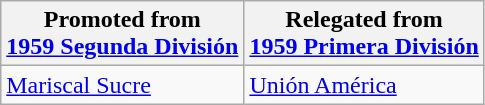<table class="wikitable">
<tr>
<th>Promoted from<br><a href='#'>1959 Segunda División</a></th>
<th>Relegated from<br><a href='#'>1959 Primera División</a></th>
</tr>
<tr>
<td> <a href='#'>Mariscal Sucre</a> </td>
<td> <a href='#'>Unión América</a> </td>
</tr>
</table>
